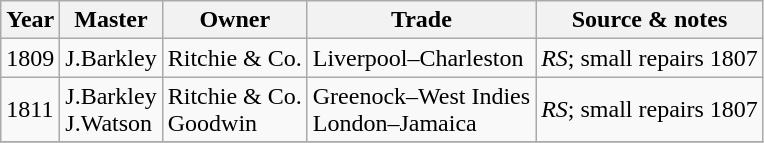<table class=" wikitable">
<tr>
<th>Year</th>
<th>Master</th>
<th>Owner</th>
<th>Trade</th>
<th>Source & notes</th>
</tr>
<tr>
<td>1809</td>
<td>J.Barkley</td>
<td>Ritchie & Co.</td>
<td>Liverpool–Charleston</td>
<td><em>RS</em>; small repairs 1807</td>
</tr>
<tr>
<td>1811</td>
<td>J.Barkley<br>J.Watson</td>
<td>Ritchie & Co.<br>Goodwin</td>
<td>Greenock–West Indies<br>London–Jamaica</td>
<td><em>RS</em>; small repairs 1807</td>
</tr>
<tr>
</tr>
</table>
